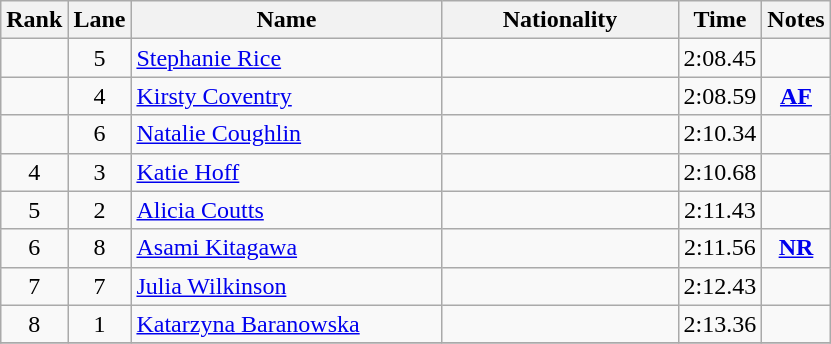<table class="wikitable sortable" style="text-align:center">
<tr>
<th>Rank</th>
<th>Lane</th>
<th width=200>Name</th>
<th width=150>Nationality</th>
<th>Time</th>
<th>Notes</th>
</tr>
<tr>
<td></td>
<td>5</td>
<td align=left><a href='#'>Stephanie Rice</a></td>
<td align=left></td>
<td>2:08.45</td>
<td></td>
</tr>
<tr>
<td></td>
<td>4</td>
<td align=left><a href='#'>Kirsty Coventry</a></td>
<td align=left></td>
<td>2:08.59</td>
<td><strong><a href='#'>AF</a></strong></td>
</tr>
<tr>
<td></td>
<td>6</td>
<td align=left><a href='#'>Natalie Coughlin</a></td>
<td align=left></td>
<td>2:10.34</td>
<td></td>
</tr>
<tr>
<td>4</td>
<td>3</td>
<td align=left><a href='#'>Katie Hoff</a></td>
<td align=left></td>
<td>2:10.68</td>
<td></td>
</tr>
<tr>
<td>5</td>
<td>2</td>
<td align=left><a href='#'>Alicia Coutts</a></td>
<td align=left></td>
<td>2:11.43</td>
<td></td>
</tr>
<tr>
<td>6</td>
<td>8</td>
<td align=left><a href='#'>Asami Kitagawa</a></td>
<td align=left></td>
<td>2:11.56</td>
<td><strong><a href='#'>NR</a></strong></td>
</tr>
<tr>
<td>7</td>
<td>7</td>
<td align=left><a href='#'>Julia Wilkinson</a></td>
<td align=left></td>
<td>2:12.43</td>
<td></td>
</tr>
<tr>
<td>8</td>
<td>1</td>
<td align=left><a href='#'>Katarzyna Baranowska</a></td>
<td align=left></td>
<td>2:13.36</td>
<td></td>
</tr>
<tr>
</tr>
</table>
